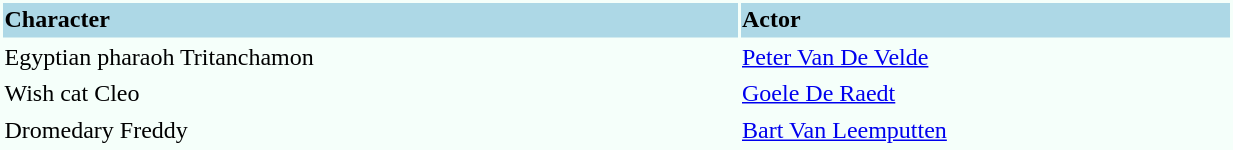<table width="65%" height="100px" style="background:mintcream" border="0">
<tr>
<td style="background:lightblue"><strong>Character</strong></td>
<td style="background:lightblue"><strong>Actor</strong></td>
</tr>
<tr>
<td>Egyptian pharaoh Tritanchamon</td>
<td><a href='#'>Peter Van De Velde</a></td>
</tr>
<tr>
<td>Wish cat Cleo</td>
<td><a href='#'>Goele De Raedt</a></td>
</tr>
<tr>
<td>Dromedary Freddy</td>
<td><a href='#'>Bart Van Leemputten</a></td>
</tr>
</table>
